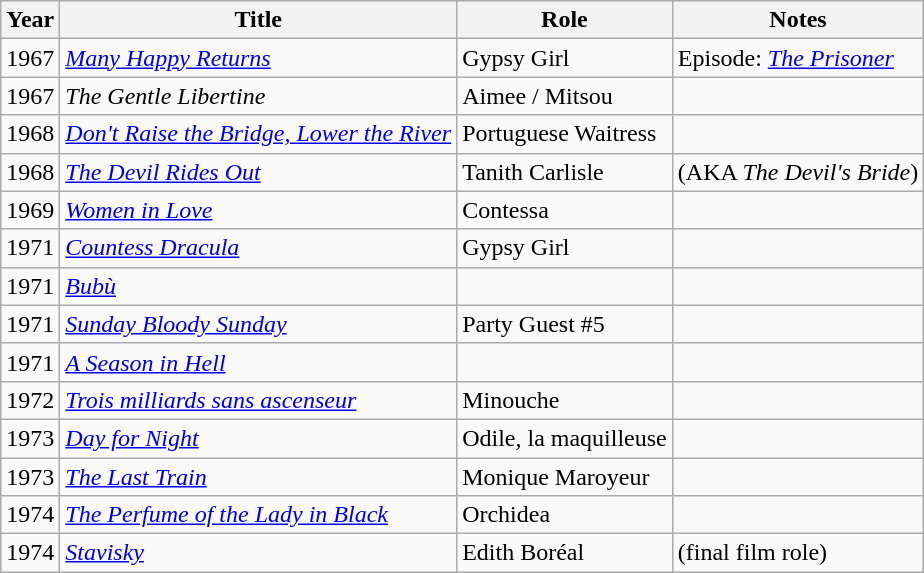<table class="wikitable">
<tr>
<th>Year</th>
<th>Title</th>
<th>Role</th>
<th>Notes</th>
</tr>
<tr>
<td>1967</td>
<td><em><a href='#'>Many Happy Returns</a></em></td>
<td>Gypsy Girl</td>
<td>Episode: <em><a href='#'>The Prisoner</a></em></td>
</tr>
<tr>
<td>1967</td>
<td><em>The Gentle Libertine</em></td>
<td>Aimee / Mitsou</td>
<td></td>
</tr>
<tr>
<td>1968</td>
<td><em><a href='#'>Don't Raise the Bridge, Lower the River</a></em></td>
<td>Portuguese Waitress</td>
<td></td>
</tr>
<tr>
<td>1968</td>
<td><em><a href='#'>The Devil Rides Out</a></em></td>
<td>Tanith Carlisle</td>
<td>(AKA <em>The Devil's Bride</em>)</td>
</tr>
<tr>
<td>1969</td>
<td><em><a href='#'>Women in Love</a></em></td>
<td>Contessa</td>
<td></td>
</tr>
<tr>
<td>1971</td>
<td><em><a href='#'>Countess Dracula</a></em></td>
<td>Gypsy Girl</td>
<td></td>
</tr>
<tr>
<td>1971</td>
<td><em><a href='#'>Bubù</a></em></td>
<td></td>
<td></td>
</tr>
<tr>
<td>1971</td>
<td><em><a href='#'>Sunday Bloody Sunday</a></em></td>
<td>Party Guest #5</td>
<td></td>
</tr>
<tr>
<td>1971</td>
<td><em><a href='#'>A Season in Hell</a></em></td>
<td></td>
<td></td>
</tr>
<tr>
<td>1972</td>
<td><em><a href='#'>Trois milliards sans ascenseur</a></em></td>
<td>Minouche</td>
<td></td>
</tr>
<tr>
<td>1973</td>
<td><em><a href='#'>Day for Night</a></em></td>
<td>Odile, la maquilleuse</td>
<td></td>
</tr>
<tr>
<td>1973</td>
<td><em><a href='#'>The Last Train</a></em></td>
<td>Monique Maroyeur</td>
<td></td>
</tr>
<tr>
<td>1974</td>
<td><em><a href='#'>The Perfume of the Lady in Black</a></em></td>
<td>Orchidea</td>
<td></td>
</tr>
<tr>
<td>1974</td>
<td><em><a href='#'>Stavisky</a></em></td>
<td>Edith Boréal</td>
<td>(final film role)</td>
</tr>
</table>
